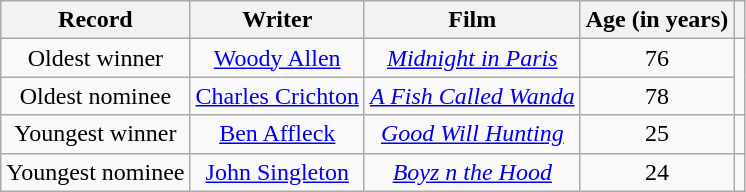<table class="wikitable sortable plainrowheaders" style="text-align:center">
<tr>
<th scope="col">Record</th>
<th scope="col">Writer</th>
<th scope="col">Film</th>
<th scope="col">Age (in years)</th>
<th scope="col" class="unsortable"></th>
</tr>
<tr>
<td>Oldest winner</td>
<td><a href='#'>Woody Allen</a></td>
<td><em><a href='#'>Midnight in Paris</a></em></td>
<td>76</td>
<td rowspan=2></td>
</tr>
<tr>
<td>Oldest nominee</td>
<td><a href='#'>Charles Crichton</a></td>
<td><em><a href='#'>A Fish Called Wanda</a></em></td>
<td>78</td>
</tr>
<tr>
<td>Youngest winner</td>
<td><a href='#'>Ben Affleck</a></td>
<td><em><a href='#'>Good Will Hunting</a></em></td>
<td>25</td>
<td></td>
</tr>
<tr>
<td>Youngest nominee</td>
<td><a href='#'>John Singleton</a></td>
<td><em><a href='#'>Boyz n the Hood</a></em></td>
<td>24</td>
<td></td>
</tr>
</table>
